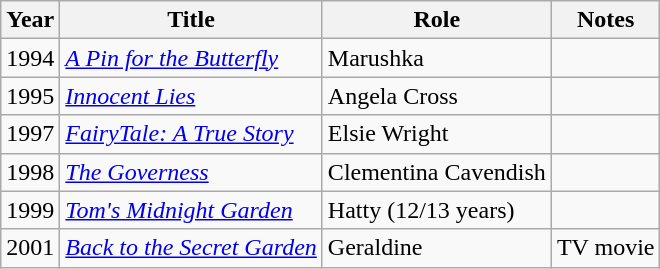<table class="wikitable sortable">
<tr>
<th>Year</th>
<th>Title</th>
<th>Role</th>
<th>Notes</th>
</tr>
<tr>
<td>1994</td>
<td><em><a href='#'>A Pin for the Butterfly</a></em></td>
<td>Marushka</td>
<td></td>
</tr>
<tr>
<td>1995</td>
<td><em><a href='#'>Innocent Lies</a></em></td>
<td>Angela Cross</td>
<td></td>
</tr>
<tr>
<td>1997</td>
<td><em><a href='#'>FairyTale: A True Story</a></em></td>
<td>Elsie Wright</td>
<td></td>
</tr>
<tr>
<td>1998</td>
<td><em><a href='#'>The Governess</a></em></td>
<td>Clementina Cavendish</td>
<td></td>
</tr>
<tr>
<td>1999</td>
<td><em><a href='#'>Tom's Midnight Garden</a></em></td>
<td>Hatty (12/13 years)</td>
<td></td>
</tr>
<tr>
<td>2001</td>
<td><em><a href='#'>Back to the Secret Garden</a></em></td>
<td>Geraldine</td>
<td>TV movie</td>
</tr>
</table>
